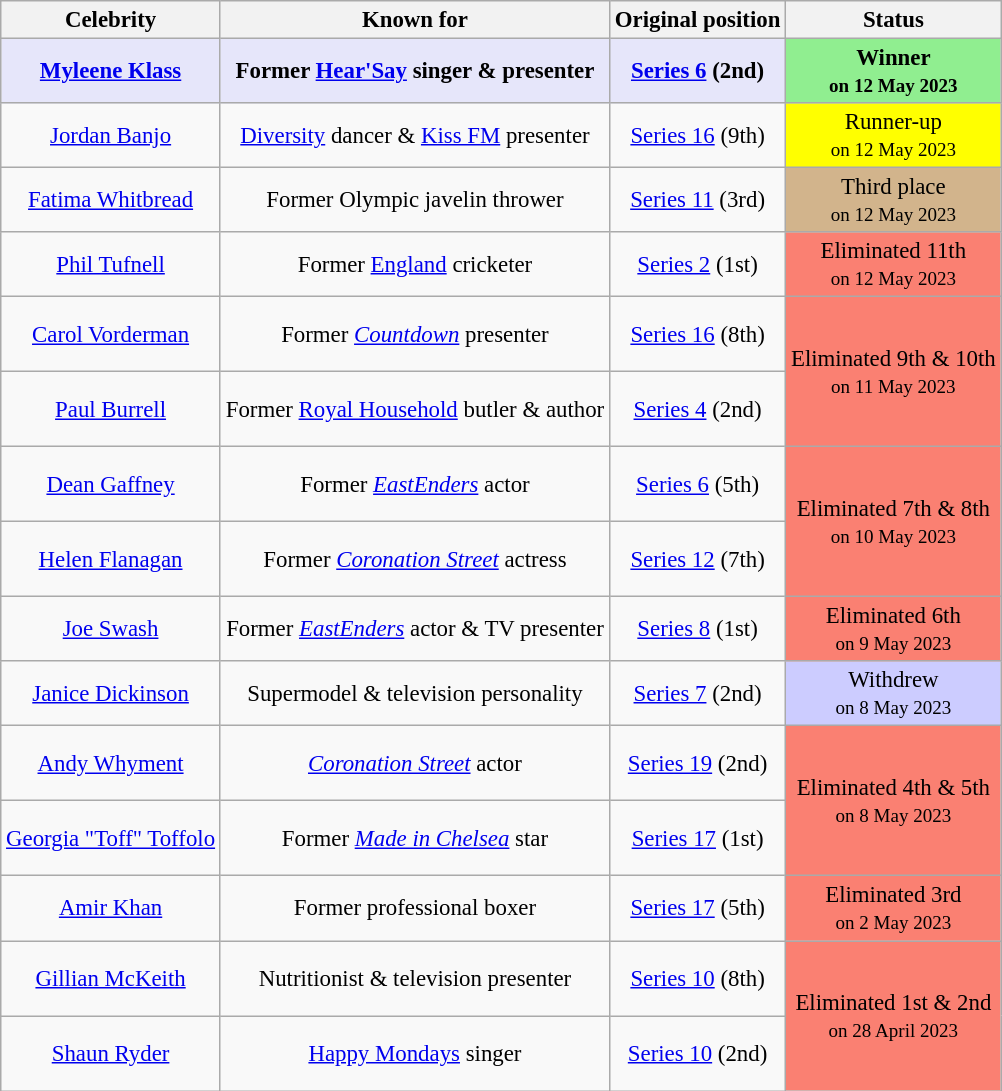<table class=wikitable sortable" style="text-align: center; white-space:nowrap; auto; font-size:95.2%;">
<tr>
<th scope="col">Celebrity</th>
<th scope="col">Known for</th>
<th scope="col">Original position</th>
<th scope="col">Status</th>
</tr>
<tr>
<td style="background:lavender"><strong><a href='#'>Myleene Klass</a></strong></td>
<td style="background:lavender"><strong>Former <a href='#'>Hear'Say</a> singer & presenter</strong></td>
<td style="background:lavender"><strong><a href='#'>Series 6</a> (2nd)</strong></td>
<td style="background:lightgreen"><strong>Winner</strong><br><small><strong>on 12 May 2023</strong></small></td>
</tr>
<tr>
<td><a href='#'>Jordan Banjo</a></td>
<td><a href='#'>Diversity</a> dancer & <a href='#'>Kiss FM</a> presenter</td>
<td><a href='#'>Series 16</a> (9th)</td>
<td style="background:yellow;">Runner-up<br><small>on 12 May 2023</small></td>
</tr>
<tr>
<td><a href='#'>Fatima Whitbread</a></td>
<td>Former Olympic javelin thrower</td>
<td><a href='#'>Series 11</a> (3rd)</td>
<td style="background:tan;">Third place<br><small>on 12 May 2023</small></td>
</tr>
<tr>
<td><a href='#'>Phil Tufnell</a></td>
<td>Former <a href='#'>England</a> cricketer</td>
<td><a href='#'>Series 2</a> (1st)</td>
<td style="background:salmon;">Eliminated 11th<br><small>on 12 May 2023</small></td>
</tr>
<tr style="height:50px">
<td><a href='#'>Carol Vorderman</a></td>
<td>Former <em><a href='#'>Countdown</a></em> presenter</td>
<td><a href='#'>Series 16</a> (8th)</td>
<td rowspan=2 style="background:salmon;">Eliminated 9th & 10th<br><small>on 11 May 2023</small></td>
</tr>
<tr style="height:50px">
<td><a href='#'>Paul Burrell</a></td>
<td>Former <a href='#'>Royal Household</a> butler & author</td>
<td><a href='#'>Series 4</a> (2nd)</td>
</tr>
<tr style="height:50px">
<td><a href='#'>Dean Gaffney</a></td>
<td>Former <em><a href='#'>EastEnders</a></em> actor</td>
<td><a href='#'>Series 6</a> (5th)</td>
<td rowspan=2 style="background:salmon;">Eliminated 7th & 8th<br><small>on 10 May 2023</small></td>
</tr>
<tr style="height:50px">
<td><a href='#'>Helen Flanagan</a></td>
<td>Former <em><a href='#'>Coronation Street</a></em> actress</td>
<td><a href='#'>Series 12</a> (7th)</td>
</tr>
<tr>
<td><a href='#'>Joe Swash</a></td>
<td>Former <em><a href='#'>EastEnders</a></em> actor & TV presenter</td>
<td><a href='#'>Series 8</a> (1st)</td>
<td style="background:salmon;">Eliminated 6th<br><small>on 9 May 2023</small></td>
</tr>
<tr>
<td><a href='#'>Janice Dickinson</a></td>
<td>Supermodel & television personality</td>
<td><a href='#'>Series 7</a> (2nd)</td>
<td style="background:#ccf;">Withdrew<br><small>on 8 May 2023</small></td>
</tr>
<tr style="height:50px">
<td><a href='#'>Andy Whyment</a></td>
<td><em><a href='#'>Coronation Street</a></em> actor</td>
<td><a href='#'>Series 19</a> (2nd)</td>
<td rowspan=2 style="background:salmon;">Eliminated 4th & 5th<br><small>on 8 May 2023</small></td>
</tr>
<tr style="height:50px">
<td><a href='#'>Georgia "Toff" Toffolo</a></td>
<td>Former <em><a href='#'>Made in Chelsea</a></em> star</td>
<td><a href='#'>Series 17</a> (1st)</td>
</tr>
<tr>
<td><a href='#'>Amir Khan</a></td>
<td>Former professional boxer</td>
<td><a href='#'>Series 17</a> (5th)</td>
<td style="background:salmon;">Eliminated 3rd<br><small>on 2 May 2023</small></td>
</tr>
<tr style="height:50px">
<td><a href='#'>Gillian McKeith</a></td>
<td>Nutritionist & television presenter</td>
<td><a href='#'>Series 10</a> (8th)</td>
<td rowspan=2 style="background:salmon;">Eliminated 1st & 2nd<br><small>on 28 April 2023</small></td>
</tr>
<tr style="height:50px">
<td><a href='#'>Shaun Ryder</a></td>
<td><a href='#'>Happy Mondays</a> singer</td>
<td><a href='#'>Series 10</a> (2nd)</td>
</tr>
</table>
